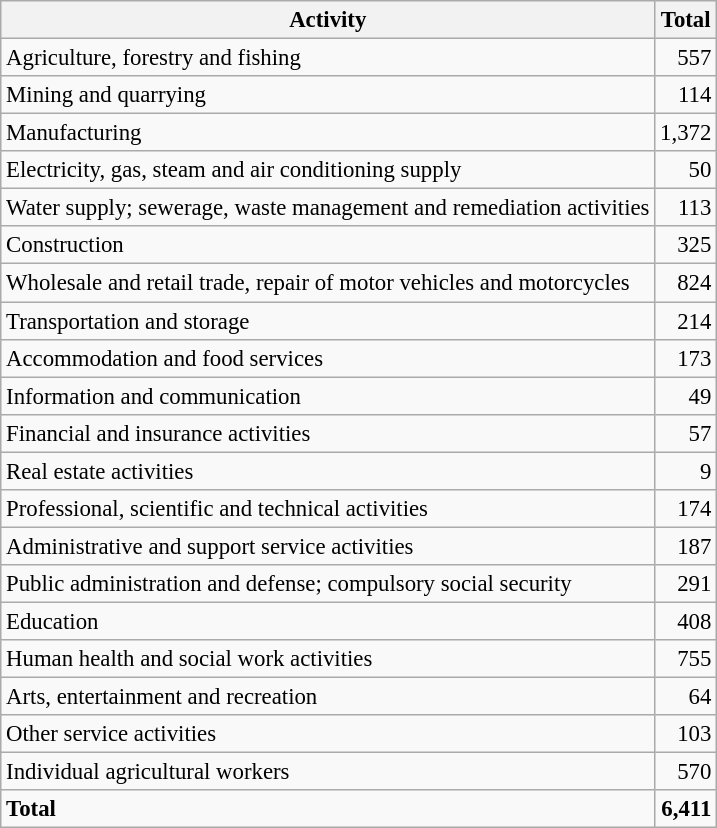<table class="wikitable sortable" style="font-size:95%;">
<tr>
<th>Activity</th>
<th>Total</th>
</tr>
<tr>
<td>Agriculture, forestry and fishing</td>
<td align="right">557</td>
</tr>
<tr>
<td>Mining and quarrying</td>
<td align="right">114</td>
</tr>
<tr>
<td>Manufacturing</td>
<td align="right">1,372</td>
</tr>
<tr>
<td>Electricity, gas, steam and air conditioning supply</td>
<td align="right">50</td>
</tr>
<tr>
<td>Water supply; sewerage, waste management and remediation activities</td>
<td align="right">113</td>
</tr>
<tr>
<td>Construction</td>
<td align="right">325</td>
</tr>
<tr>
<td>Wholesale and retail trade, repair of motor vehicles and motorcycles</td>
<td align="right">824</td>
</tr>
<tr>
<td>Transportation and storage</td>
<td align="right">214</td>
</tr>
<tr>
<td>Accommodation and food services</td>
<td align="right">173</td>
</tr>
<tr>
<td>Information and communication</td>
<td align="right">49</td>
</tr>
<tr>
<td>Financial and insurance activities</td>
<td align="right">57</td>
</tr>
<tr>
<td>Real estate activities</td>
<td align="right">9</td>
</tr>
<tr>
<td>Professional, scientific and technical activities</td>
<td align="right">174</td>
</tr>
<tr>
<td>Administrative and support service activities</td>
<td align="right">187</td>
</tr>
<tr>
<td>Public administration and defense; compulsory social security</td>
<td align="right">291</td>
</tr>
<tr>
<td>Education</td>
<td align="right">408</td>
</tr>
<tr>
<td>Human health and social work activities</td>
<td align="right">755</td>
</tr>
<tr>
<td>Arts, entertainment and recreation</td>
<td align="right">64</td>
</tr>
<tr>
<td>Other service activities</td>
<td align="right">103</td>
</tr>
<tr>
<td>Individual agricultural workers</td>
<td align="right">570</td>
</tr>
<tr class="sortbottom">
<td><strong>Total</strong></td>
<td align="right"><strong>6,411</strong></td>
</tr>
</table>
